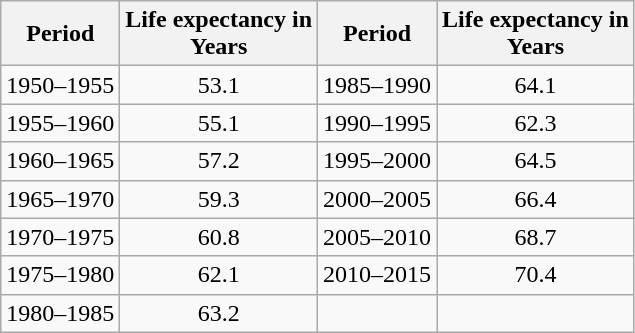<table class="wikitable" style="text-align:center">
<tr>
<th>Period</th>
<th>Life expectancy in<br>Years</th>
<th>Period</th>
<th>Life expectancy in<br>Years</th>
</tr>
<tr>
<td>1950–1955</td>
<td>53.1</td>
<td>1985–1990</td>
<td>64.1</td>
</tr>
<tr>
<td>1955–1960</td>
<td>55.1</td>
<td>1990–1995</td>
<td>62.3</td>
</tr>
<tr>
<td>1960–1965</td>
<td>57.2</td>
<td>1995–2000</td>
<td>64.5</td>
</tr>
<tr>
<td>1965–1970</td>
<td>59.3</td>
<td>2000–2005</td>
<td>66.4</td>
</tr>
<tr>
<td>1970–1975</td>
<td>60.8</td>
<td>2005–2010</td>
<td>68.7</td>
</tr>
<tr>
<td>1975–1980</td>
<td>62.1</td>
<td>2010–2015</td>
<td>70.4</td>
</tr>
<tr>
<td>1980–1985</td>
<td>63.2</td>
<td></td>
<td></td>
</tr>
</table>
